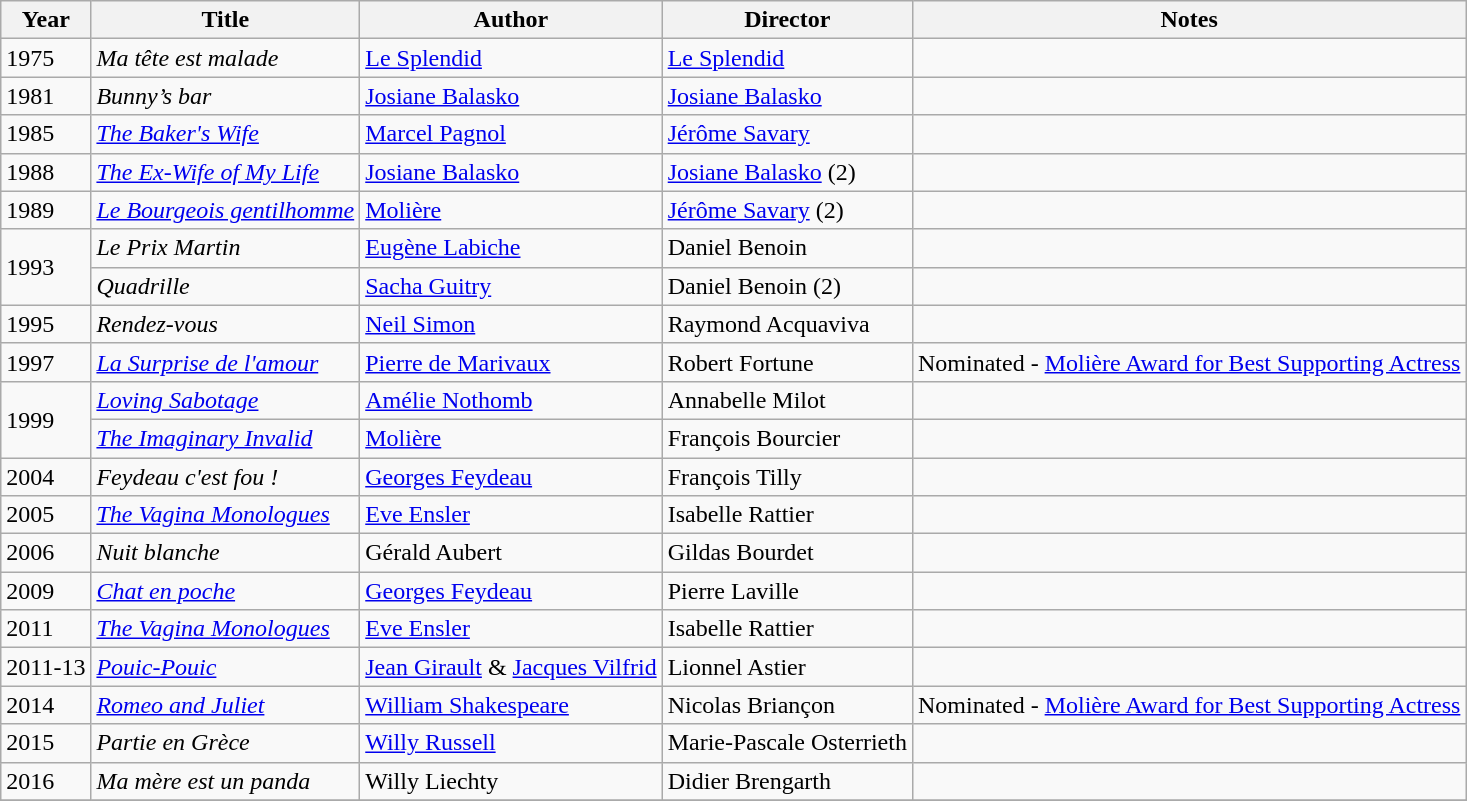<table class="wikitable">
<tr>
<th>Year</th>
<th>Title</th>
<th>Author</th>
<th>Director</th>
<th>Notes</th>
</tr>
<tr>
<td>1975</td>
<td><em>Ma tête est malade</em></td>
<td><a href='#'>Le Splendid</a></td>
<td><a href='#'>Le Splendid</a></td>
<td></td>
</tr>
<tr>
<td>1981</td>
<td><em>Bunny’s bar</em></td>
<td><a href='#'>Josiane Balasko</a></td>
<td><a href='#'>Josiane Balasko</a></td>
<td></td>
</tr>
<tr>
<td>1985</td>
<td><em><a href='#'>The Baker's Wife</a></em></td>
<td><a href='#'>Marcel Pagnol</a></td>
<td><a href='#'>Jérôme Savary</a></td>
<td></td>
</tr>
<tr>
<td>1988</td>
<td><em><a href='#'>The Ex-Wife of My Life</a></em></td>
<td><a href='#'>Josiane Balasko</a></td>
<td><a href='#'>Josiane Balasko</a> (2)</td>
<td></td>
</tr>
<tr>
<td>1989</td>
<td><em><a href='#'>Le Bourgeois gentilhomme</a></em></td>
<td><a href='#'>Molière</a></td>
<td><a href='#'>Jérôme Savary</a> (2)</td>
<td></td>
</tr>
<tr>
<td rowspan=2>1993</td>
<td><em>Le Prix Martin</em></td>
<td><a href='#'>Eugène Labiche</a></td>
<td>Daniel Benoin</td>
<td></td>
</tr>
<tr>
<td><em>Quadrille</em></td>
<td><a href='#'>Sacha Guitry</a></td>
<td>Daniel Benoin (2)</td>
<td></td>
</tr>
<tr>
<td>1995</td>
<td><em>Rendez-vous</em></td>
<td><a href='#'>Neil Simon</a></td>
<td>Raymond Acquaviva</td>
<td></td>
</tr>
<tr>
<td>1997</td>
<td><em><a href='#'>La Surprise de l'amour</a></em></td>
<td><a href='#'>Pierre de Marivaux</a></td>
<td>Robert Fortune</td>
<td>Nominated - <a href='#'>Molière Award for Best Supporting Actress</a></td>
</tr>
<tr>
<td rowspan=2>1999</td>
<td><em><a href='#'>Loving Sabotage</a></em></td>
<td><a href='#'>Amélie Nothomb</a></td>
<td>Annabelle Milot</td>
<td></td>
</tr>
<tr>
<td><em><a href='#'>The Imaginary Invalid</a></em></td>
<td><a href='#'>Molière</a></td>
<td>François Bourcier</td>
<td></td>
</tr>
<tr>
<td>2004</td>
<td><em>Feydeau c'est fou !</em></td>
<td><a href='#'>Georges Feydeau</a></td>
<td>François Tilly</td>
<td></td>
</tr>
<tr>
<td>2005</td>
<td><em><a href='#'>The Vagina Monologues</a></em></td>
<td><a href='#'>Eve Ensler</a></td>
<td>Isabelle Rattier</td>
<td></td>
</tr>
<tr>
<td>2006</td>
<td><em>Nuit blanche</em></td>
<td>Gérald Aubert</td>
<td>Gildas Bourdet</td>
<td></td>
</tr>
<tr>
<td>2009</td>
<td><em><a href='#'>Chat en poche</a></em></td>
<td><a href='#'>Georges Feydeau</a></td>
<td>Pierre Laville</td>
<td></td>
</tr>
<tr>
<td>2011</td>
<td><em><a href='#'>The Vagina Monologues</a></em></td>
<td><a href='#'>Eve Ensler</a></td>
<td>Isabelle Rattier</td>
<td></td>
</tr>
<tr>
<td>2011-13</td>
<td><em><a href='#'>Pouic-Pouic</a></em></td>
<td><a href='#'>Jean Girault</a> & <a href='#'>Jacques Vilfrid</a></td>
<td>Lionnel Astier</td>
<td></td>
</tr>
<tr>
<td>2014</td>
<td><em><a href='#'>Romeo and Juliet</a></em></td>
<td><a href='#'>William Shakespeare</a></td>
<td>Nicolas Briançon</td>
<td>Nominated - <a href='#'>Molière Award for Best Supporting Actress</a></td>
</tr>
<tr>
<td>2015</td>
<td><em>Partie en Grèce</em></td>
<td><a href='#'>Willy Russell</a></td>
<td>Marie-Pascale Osterrieth</td>
<td></td>
</tr>
<tr>
<td>2016</td>
<td><em>Ma mère est un panda</em></td>
<td>Willy Liechty</td>
<td>Didier Brengarth</td>
<td></td>
</tr>
<tr>
</tr>
</table>
